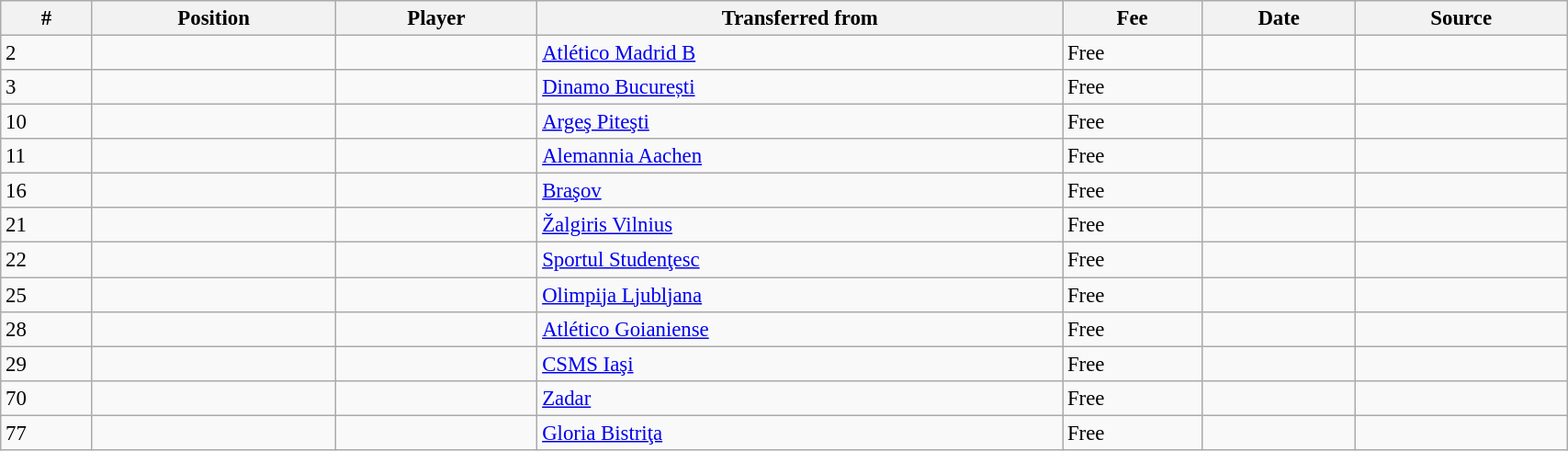<table class="wikitable sortable" style="width:90%; text-align:center; font-size:95%; text-align:left;">
<tr>
<th>#</th>
<th>Position</th>
<th>Player</th>
<th>Transferred from</th>
<th>Fee</th>
<th>Date</th>
<th>Source</th>
</tr>
<tr>
<td>2</td>
<td></td>
<td></td>
<td> <a href='#'>Atlético Madrid B</a></td>
<td>Free</td>
<td></td>
<td></td>
</tr>
<tr>
<td>3</td>
<td></td>
<td></td>
<td> <a href='#'>Dinamo București</a></td>
<td>Free</td>
<td></td>
<td></td>
</tr>
<tr>
<td>10</td>
<td></td>
<td></td>
<td> <a href='#'>Argeş Piteşti</a></td>
<td>Free</td>
<td></td>
<td></td>
</tr>
<tr>
<td>11</td>
<td></td>
<td></td>
<td> <a href='#'>Alemannia Aachen</a></td>
<td>Free</td>
<td></td>
<td></td>
</tr>
<tr>
<td>16</td>
<td></td>
<td></td>
<td> <a href='#'>Braşov</a></td>
<td>Free</td>
<td></td>
<td></td>
</tr>
<tr>
<td>21</td>
<td></td>
<td></td>
<td> <a href='#'>Žalgiris Vilnius</a></td>
<td>Free</td>
<td></td>
<td></td>
</tr>
<tr>
<td>22</td>
<td></td>
<td></td>
<td> <a href='#'>Sportul Studenţesc</a></td>
<td>Free</td>
<td></td>
<td></td>
</tr>
<tr>
<td>25</td>
<td></td>
<td></td>
<td> <a href='#'>Olimpija Ljubljana</a></td>
<td>Free</td>
<td></td>
<td></td>
</tr>
<tr>
<td>28</td>
<td></td>
<td></td>
<td> <a href='#'>Atlético Goianiense</a></td>
<td>Free</td>
<td></td>
<td></td>
</tr>
<tr>
<td>29</td>
<td></td>
<td></td>
<td> <a href='#'>CSMS Iaşi</a></td>
<td>Free</td>
<td></td>
<td></td>
</tr>
<tr>
<td>70</td>
<td></td>
<td></td>
<td> <a href='#'>Zadar</a></td>
<td>Free</td>
<td></td>
<td></td>
</tr>
<tr>
<td>77</td>
<td></td>
<td></td>
<td> <a href='#'>Gloria Bistriţa</a></td>
<td>Free</td>
<td></td>
<td></td>
</tr>
</table>
